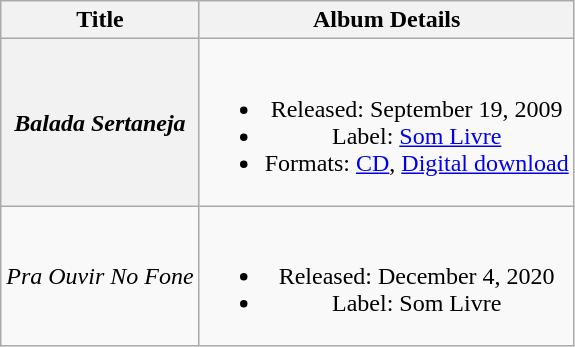<table class="wikitable plainrowheaders" style="text-align:center;">
<tr>
<th scope="col">Title</th>
<th scope="col">Album Details</th>
</tr>
<tr>
<th scope="row"><em>Balada Sertaneja</em></th>
<td><br><ul><li>Released: September 19, 2009</li><li>Label: <a href='#'>Som Livre</a></li><li>Formats: <a href='#'>CD</a>, <a href='#'>Digital download</a></li></ul></td>
</tr>
<tr>
<td><em>Pra Ouvir No Fone</em></td>
<td><br><ul><li>Released: December 4, 2020</li><li>Label: Som Livre</li></ul></td>
</tr>
</table>
